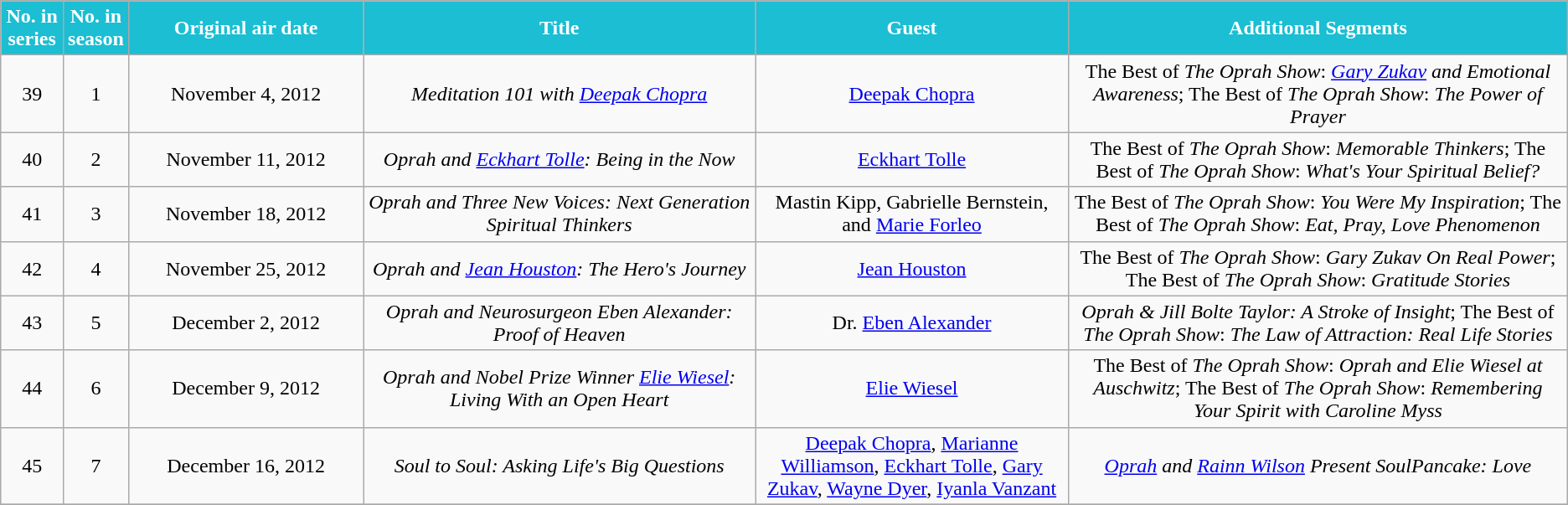<table class="wikitable plainrowheaders" style="text-align:center;">
<tr>
<th scope="col" style="background-color: #1BBED3; color: #FFFFFF;" width=4%>No. in<br>series</th>
<th scope="col" style="background-color: #1BBED3; color: #FFFFFF;" width=4%>No. in<br>season</th>
<th scope="col" style="background-color: #1BBED3; color: #FFFFFF;" width=15%>Original air date</th>
<th scope="col" style="background-color: #1BBED3; color: #FFFFFF;" width=25%>Title</th>
<th scope="col" style="background-color: #1BBED3; color: #FFFFFF;" width=20%>Guest</th>
<th scope="col" style="background-color: #1BBED3; color: #FFFFFF;">Additional Segments</th>
</tr>
<tr>
<td>39</td>
<td>1</td>
<td>November 4, 2012</td>
<td><em>Meditation 101 with <a href='#'>Deepak Chopra</a></em></td>
<td><a href='#'>Deepak Chopra</a></td>
<td>The Best of <em>The Oprah Show</em>: <em><a href='#'>Gary Zukav</a> and Emotional Awareness</em>; The Best of <em>The Oprah Show</em>: <em>The Power of Prayer</em></td>
</tr>
<tr>
<td>40</td>
<td>2</td>
<td>November 11, 2012</td>
<td><em>Oprah and <a href='#'>Eckhart Tolle</a>: Being in the Now</em></td>
<td><a href='#'>Eckhart Tolle</a></td>
<td>The Best of <em>The Oprah Show</em>: <em>Memorable Thinkers</em>; The Best of <em>The Oprah Show</em>: <em>What's Your Spiritual Belief?</em></td>
</tr>
<tr>
<td>41</td>
<td>3</td>
<td>November 18, 2012</td>
<td><em>Oprah and Three New Voices: Next Generation Spiritual Thinkers</em></td>
<td>Mastin Kipp, Gabrielle Bernstein, and <a href='#'>Marie Forleo</a></td>
<td>The Best of <em>The Oprah Show</em>: <em>You Were My Inspiration</em>; The Best of <em>The Oprah Show</em>: <em>Eat, Pray, Love Phenomenon</em></td>
</tr>
<tr>
<td>42</td>
<td>4</td>
<td>November 25, 2012</td>
<td><em>Oprah and <a href='#'>Jean Houston</a>: The Hero's Journey</em></td>
<td><a href='#'>Jean Houston</a></td>
<td>The Best of <em>The Oprah Show</em>: <em>Gary Zukav On Real Power</em>; The Best of <em>The Oprah Show</em>: <em>Gratitude Stories</em></td>
</tr>
<tr>
<td>43</td>
<td>5</td>
<td>December 2, 2012</td>
<td><em>Oprah and Neurosurgeon Eben Alexander: Proof of Heaven</em></td>
<td>Dr. <a href='#'>Eben Alexander</a></td>
<td><em>Oprah & Jill Bolte Taylor: A Stroke of Insight</em>; The Best of <em>The Oprah Show</em>: <em>The Law of Attraction: Real Life Stories</em></td>
</tr>
<tr>
<td>44</td>
<td>6</td>
<td>December 9, 2012</td>
<td><em>Oprah and Nobel Prize Winner <a href='#'>Elie Wiesel</a>: Living With an Open Heart</em></td>
<td><a href='#'>Elie Wiesel</a></td>
<td>The Best of <em>The Oprah Show</em>: <em>Oprah and Elie Wiesel at Auschwitz</em>; The Best of <em>The Oprah Show</em>: <em>Remembering Your Spirit with Caroline Myss</em></td>
</tr>
<tr>
<td>45</td>
<td>7</td>
<td>December 16, 2012</td>
<td><em>Soul to Soul: Asking Life's Big Questions</em></td>
<td><a href='#'>Deepak Chopra</a>, <a href='#'>Marianne Williamson</a>, <a href='#'>Eckhart Tolle</a>, <a href='#'>Gary Zukav</a>, <a href='#'>Wayne Dyer</a>, <a href='#'>Iyanla Vanzant</a></td>
<td><em><a href='#'>Oprah</a> and <a href='#'>Rainn Wilson</a> Present SoulPancake: Love</em></td>
</tr>
<tr>
</tr>
</table>
